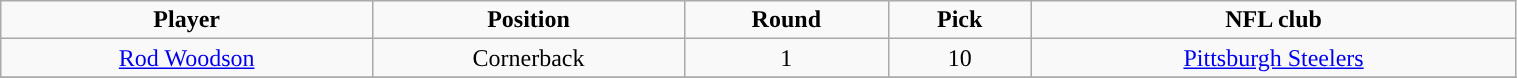<table class="wikitable" width="80%">
<tr align="center">
<td><strong>Player</strong></td>
<td><strong>Position</strong></td>
<td><strong>Round</strong></td>
<td><strong>Pick</strong></td>
<td><strong>NFL club</strong></td>
</tr>
<tr align="center" bgcolor="">
<td><a href='#'>Rod Woodson</a></td>
<td>Cornerback</td>
<td>1</td>
<td>10</td>
<td><a href='#'>Pittsburgh Steelers</a></td>
</tr>
<tr align="center" bgcolor="">
</tr>
</table>
